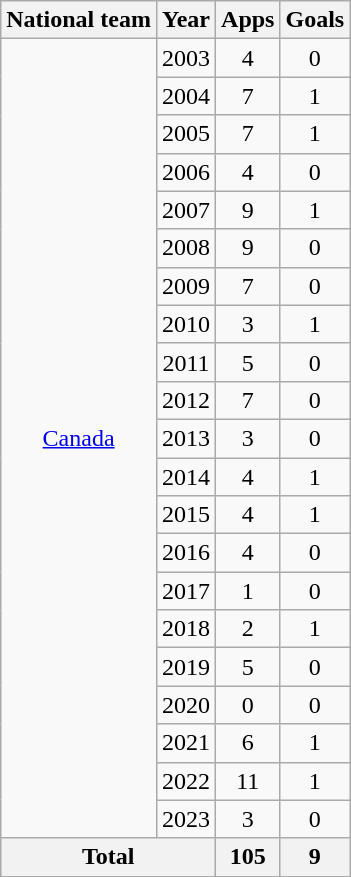<table class="wikitable" style="text-align:center">
<tr>
<th>National team</th>
<th>Year</th>
<th>Apps</th>
<th>Goals</th>
</tr>
<tr>
<td rowspan="21"><a href='#'>Canada</a></td>
<td>2003</td>
<td>4</td>
<td>0</td>
</tr>
<tr>
<td>2004</td>
<td>7</td>
<td>1</td>
</tr>
<tr>
<td>2005</td>
<td>7</td>
<td>1</td>
</tr>
<tr>
<td>2006</td>
<td>4</td>
<td>0</td>
</tr>
<tr>
<td>2007</td>
<td>9</td>
<td>1</td>
</tr>
<tr>
<td>2008</td>
<td>9</td>
<td>0</td>
</tr>
<tr>
<td>2009</td>
<td>7</td>
<td>0</td>
</tr>
<tr>
<td>2010</td>
<td>3</td>
<td>1</td>
</tr>
<tr>
<td>2011</td>
<td>5</td>
<td>0</td>
</tr>
<tr>
<td>2012</td>
<td>7</td>
<td>0</td>
</tr>
<tr>
<td>2013</td>
<td>3</td>
<td>0</td>
</tr>
<tr>
<td>2014</td>
<td>4</td>
<td>1</td>
</tr>
<tr>
<td>2015</td>
<td>4</td>
<td>1</td>
</tr>
<tr>
<td>2016</td>
<td>4</td>
<td>0</td>
</tr>
<tr>
<td>2017</td>
<td>1</td>
<td>0</td>
</tr>
<tr>
<td>2018</td>
<td>2</td>
<td>1</td>
</tr>
<tr>
<td>2019</td>
<td>5</td>
<td>0</td>
</tr>
<tr>
<td>2020</td>
<td>0</td>
<td>0</td>
</tr>
<tr>
<td>2021</td>
<td>6</td>
<td>1</td>
</tr>
<tr>
<td>2022</td>
<td>11</td>
<td>1</td>
</tr>
<tr>
<td>2023</td>
<td>3</td>
<td>0</td>
</tr>
<tr>
<th colspan="2">Total</th>
<th>105</th>
<th>9</th>
</tr>
</table>
